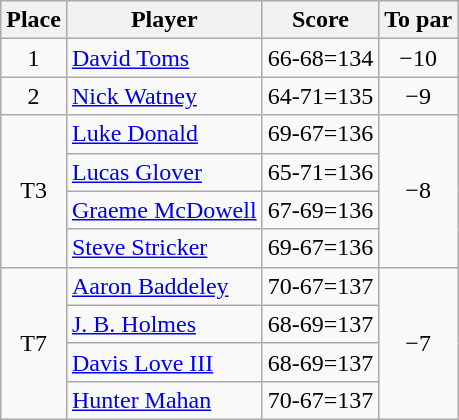<table class="wikitable">
<tr>
<th>Place</th>
<th>Player</th>
<th>Score</th>
<th>To par</th>
</tr>
<tr>
<td align=center>1</td>
<td> <a href='#'>David Toms</a></td>
<td align=center>66-68=134</td>
<td align=center>−10</td>
</tr>
<tr>
<td align=center>2</td>
<td> <a href='#'>Nick Watney</a></td>
<td align=center>64-71=135</td>
<td align=center>−9</td>
</tr>
<tr>
<td align=center rowspan="4">T3</td>
<td> <a href='#'>Luke Donald</a></td>
<td align=center>69-67=136</td>
<td rowspan="4" align=center>−8</td>
</tr>
<tr>
<td> <a href='#'>Lucas Glover</a></td>
<td align=center>65-71=136</td>
</tr>
<tr>
<td> <a href='#'>Graeme McDowell</a></td>
<td align=center>67-69=136</td>
</tr>
<tr>
<td> <a href='#'>Steve Stricker</a></td>
<td align=center>69-67=136</td>
</tr>
<tr>
<td align=center rowspan="4">T7</td>
<td> <a href='#'>Aaron Baddeley</a></td>
<td align=center>70-67=137</td>
<td rowspan="4" align=center>−7</td>
</tr>
<tr>
<td> <a href='#'>J. B. Holmes</a></td>
<td align=center>68-69=137</td>
</tr>
<tr>
<td> <a href='#'>Davis Love III</a></td>
<td align=center>68-69=137</td>
</tr>
<tr>
<td> <a href='#'>Hunter Mahan</a></td>
<td align=center>70-67=137</td>
</tr>
</table>
